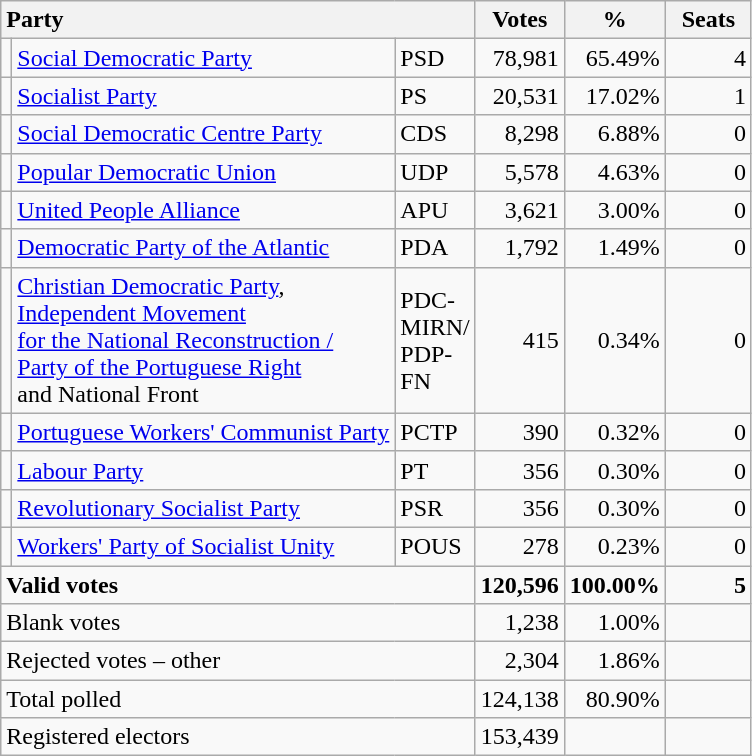<table class="wikitable" border="1" style="text-align:right;">
<tr>
<th style="text-align:left;" colspan=3>Party</th>
<th align=center width="50">Votes</th>
<th align=center width="50">%</th>
<th align=center width="50">Seats</th>
</tr>
<tr>
<td></td>
<td align=left><a href='#'>Social Democratic Party</a></td>
<td align=left>PSD</td>
<td>78,981</td>
<td>65.49%</td>
<td>4</td>
</tr>
<tr>
<td></td>
<td align=left><a href='#'>Socialist Party</a></td>
<td align=left>PS</td>
<td>20,531</td>
<td>17.02%</td>
<td>1</td>
</tr>
<tr>
<td></td>
<td align=left style="white-space: nowrap;"><a href='#'>Social Democratic Centre Party</a></td>
<td align=left>CDS</td>
<td>8,298</td>
<td>6.88%</td>
<td>0</td>
</tr>
<tr>
<td></td>
<td align=left><a href='#'>Popular Democratic Union</a></td>
<td align=left>UDP</td>
<td>5,578</td>
<td>4.63%</td>
<td>0</td>
</tr>
<tr>
<td></td>
<td align=left><a href='#'>United People Alliance</a></td>
<td align=left>APU</td>
<td>3,621</td>
<td>3.00%</td>
<td>0</td>
</tr>
<tr>
<td></td>
<td align=left><a href='#'>Democratic Party of the Atlantic</a></td>
<td align=left>PDA</td>
<td>1,792</td>
<td>1.49%</td>
<td>0</td>
</tr>
<tr>
<td></td>
<td align=left><a href='#'>Christian Democratic Party</a>,<br><a href='#'>Independent Movement<br>for the National Reconstruction /<br>Party of the Portuguese Right</a><br>and National Front</td>
<td align=left>PDC-<br>MIRN/<br>PDP-<br>FN</td>
<td>415</td>
<td>0.34%</td>
<td>0</td>
</tr>
<tr>
<td></td>
<td align=left><a href='#'>Portuguese Workers' Communist Party</a></td>
<td align=left>PCTP</td>
<td>390</td>
<td>0.32%</td>
<td>0</td>
</tr>
<tr>
<td></td>
<td align=left><a href='#'>Labour Party</a></td>
<td align=left>PT</td>
<td>356</td>
<td>0.30%</td>
<td>0</td>
</tr>
<tr>
<td></td>
<td align=left><a href='#'>Revolutionary Socialist Party</a></td>
<td align=left>PSR</td>
<td>356</td>
<td>0.30%</td>
<td>0</td>
</tr>
<tr>
<td></td>
<td align=left><a href='#'>Workers' Party of Socialist Unity</a></td>
<td align=left>POUS</td>
<td>278</td>
<td>0.23%</td>
<td>0</td>
</tr>
<tr style="font-weight:bold">
<td align=left colspan=3>Valid votes</td>
<td>120,596</td>
<td>100.00%</td>
<td>5</td>
</tr>
<tr>
<td align=left colspan=3>Blank votes</td>
<td>1,238</td>
<td>1.00%</td>
<td></td>
</tr>
<tr>
<td align=left colspan=3>Rejected votes – other</td>
<td>2,304</td>
<td>1.86%</td>
<td></td>
</tr>
<tr>
<td align=left colspan=3>Total polled</td>
<td>124,138</td>
<td>80.90%</td>
<td></td>
</tr>
<tr>
<td align=left colspan=3>Registered electors</td>
<td>153,439</td>
<td></td>
<td></td>
</tr>
</table>
